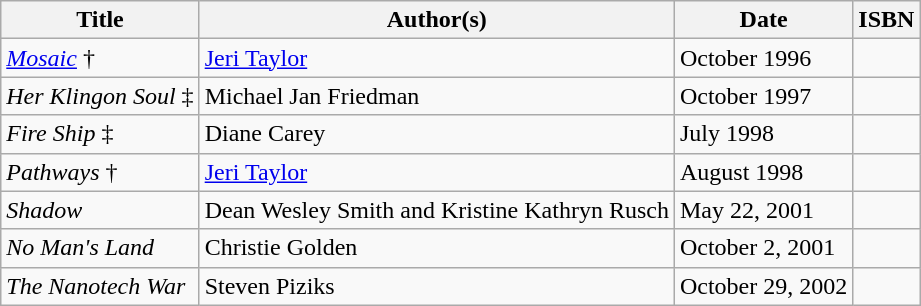<table class="wikitable">
<tr>
<th>Title</th>
<th>Author(s)</th>
<th>Date</th>
<th>ISBN</th>
</tr>
<tr>
<td><em><a href='#'>Mosaic</a></em> †</td>
<td><a href='#'>Jeri Taylor</a></td>
<td>October 1996</td>
<td></td>
</tr>
<tr>
<td><em>Her Klingon Soul</em> ‡</td>
<td>Michael Jan Friedman</td>
<td>October 1997</td>
<td></td>
</tr>
<tr>
<td><em>Fire Ship</em> ‡</td>
<td>Diane Carey</td>
<td>July 1998</td>
<td></td>
</tr>
<tr>
<td><em>Pathways</em> †</td>
<td><a href='#'>Jeri Taylor</a></td>
<td>August 1998</td>
<td></td>
</tr>
<tr>
<td><em>Shadow</em></td>
<td>Dean Wesley Smith and Kristine Kathryn Rusch</td>
<td>May 22, 2001</td>
<td></td>
</tr>
<tr>
<td><em>No Man's Land</em></td>
<td>Christie Golden</td>
<td>October 2, 2001</td>
<td></td>
</tr>
<tr>
<td><em>The Nanotech War</em></td>
<td>Steven Piziks</td>
<td>October 29, 2002</td>
<td></td>
</tr>
</table>
